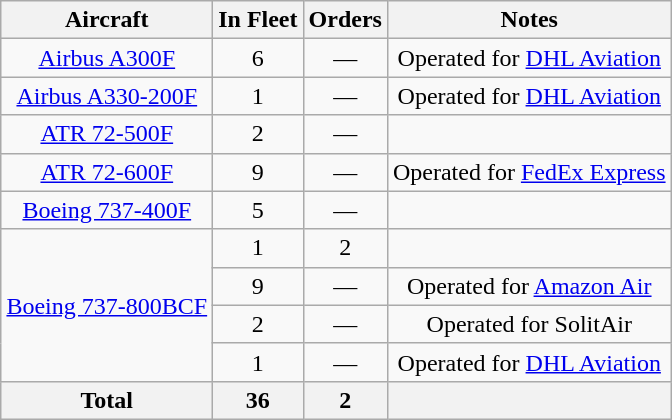<table class="wikitable" style="margin:0.5em auto;text-align:center">
<tr>
<th>Aircraft</th>
<th>In Fleet</th>
<th>Orders</th>
<th>Notes</th>
</tr>
<tr>
<td><a href='#'>Airbus A300F</a></td>
<td>6</td>
<td>—</td>
<td>Operated for <a href='#'>DHL Aviation</a></td>
</tr>
<tr>
<td><a href='#'>Airbus A330-200F</a></td>
<td>1</td>
<td>—</td>
<td>Operated for <a href='#'>DHL Aviation</a></td>
</tr>
<tr>
<td><a href='#'>ATR 72-500F</a></td>
<td>2</td>
<td>—</td>
<td></td>
</tr>
<tr>
<td><a href='#'>ATR 72-600F</a></td>
<td>9</td>
<td>—</td>
<td>Operated for <a href='#'>FedEx Express</a></td>
</tr>
<tr>
<td><a href='#'>Boeing 737-400F</a></td>
<td>5</td>
<td>—</td>
<td></td>
</tr>
<tr>
<td rowspan="4"><a href='#'>Boeing 737-800BCF</a></td>
<td>1</td>
<td>2</td>
<td></td>
</tr>
<tr>
<td>9</td>
<td>—</td>
<td>Operated for <a href='#'>Amazon Air</a></td>
</tr>
<tr>
<td>2</td>
<td>—</td>
<td>Operated for SolitAir</td>
</tr>
<tr>
<td>1</td>
<td>—</td>
<td>Operated for <a href='#'>DHL Aviation</a></td>
</tr>
<tr>
<th>Total</th>
<th>36</th>
<th>2</th>
<th></th>
</tr>
</table>
